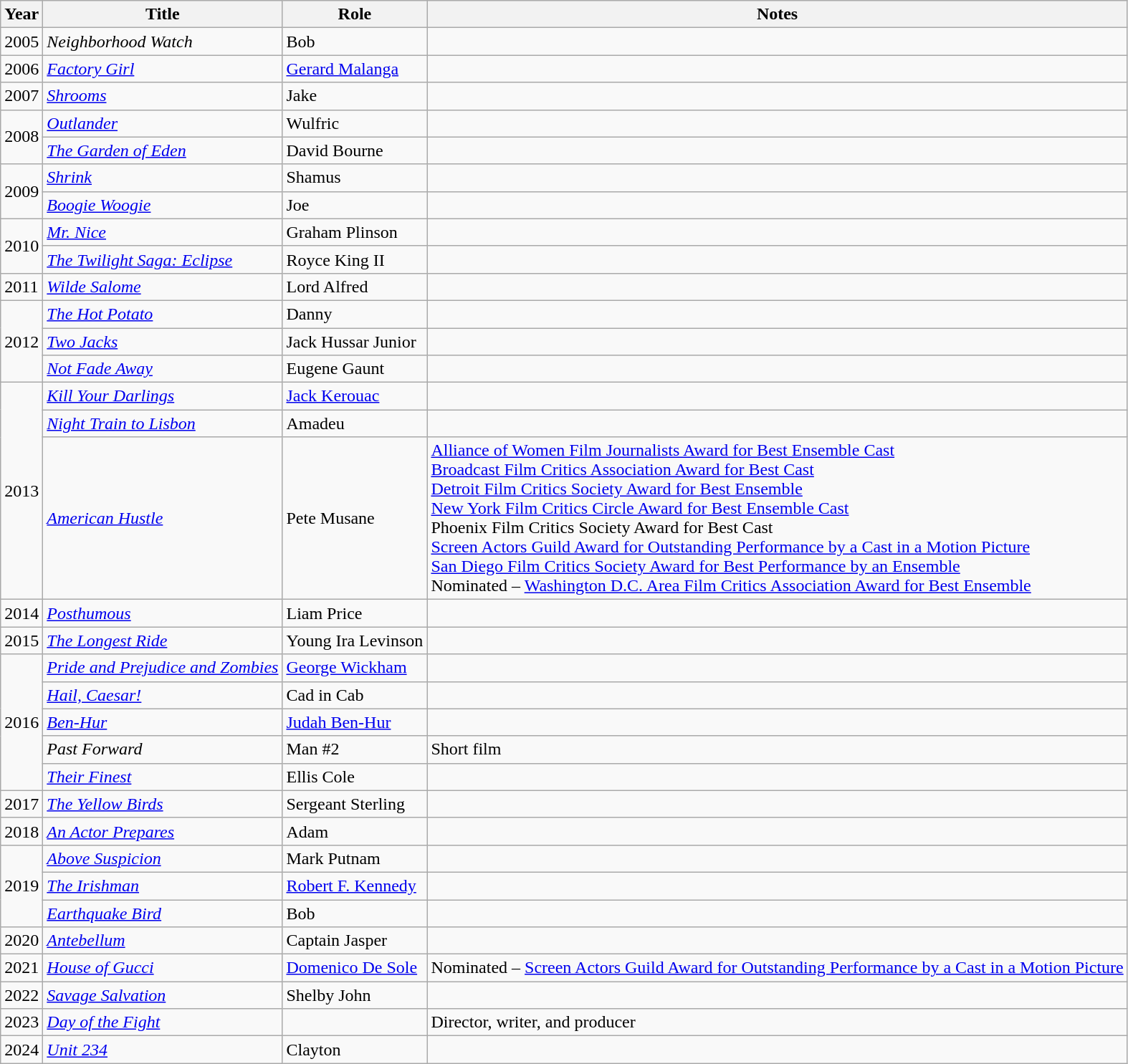<table class = "wikitable sortable">
<tr>
<th>Year</th>
<th>Title</th>
<th>Role</th>
<th class = "unsortable">Notes</th>
</tr>
<tr>
<td>2005</td>
<td><em>Neighborhood Watch</em></td>
<td>Bob</td>
<td></td>
</tr>
<tr>
<td>2006</td>
<td><em><a href='#'>Factory Girl</a></em></td>
<td><a href='#'>Gerard Malanga</a></td>
<td></td>
</tr>
<tr>
<td>2007</td>
<td><em><a href='#'>Shrooms</a></em></td>
<td>Jake</td>
<td></td>
</tr>
<tr>
<td rowspan="2">2008</td>
<td><em><a href='#'>Outlander</a></em></td>
<td>Wulfric</td>
<td></td>
</tr>
<tr>
<td><em><a href='#'>The Garden of Eden</a></em></td>
<td>David Bourne</td>
<td></td>
</tr>
<tr>
<td rowspan="2">2009</td>
<td><em><a href='#'>Shrink</a></em></td>
<td>Shamus</td>
<td></td>
</tr>
<tr>
<td><em><a href='#'>Boogie Woogie</a></em></td>
<td>Joe</td>
<td></td>
</tr>
<tr>
<td rowspan="2">2010</td>
<td><em><a href='#'>Mr. Nice</a></em></td>
<td>Graham Plinson</td>
<td></td>
</tr>
<tr>
<td><em><a href='#'>The Twilight Saga: Eclipse</a></em></td>
<td>Royce King II</td>
<td></td>
</tr>
<tr>
<td>2011</td>
<td><em><a href='#'>Wilde Salome</a></em></td>
<td>Lord Alfred</td>
<td></td>
</tr>
<tr>
<td rowspan="3">2012</td>
<td><em><a href='#'>The Hot Potato</a></em></td>
<td>Danny</td>
<td></td>
</tr>
<tr>
<td><em><a href='#'>Two Jacks</a></em></td>
<td>Jack Hussar Junior</td>
<td></td>
</tr>
<tr>
<td><em><a href='#'>Not Fade Away</a></em></td>
<td>Eugene Gaunt</td>
<td></td>
</tr>
<tr>
<td rowspan="3">2013</td>
<td><em><a href='#'>Kill Your Darlings</a></em></td>
<td><a href='#'>Jack Kerouac</a></td>
<td></td>
</tr>
<tr>
<td><em><a href='#'>Night Train to Lisbon</a></em></td>
<td>Amadeu</td>
<td></td>
</tr>
<tr>
<td><em><a href='#'>American Hustle</a></em></td>
<td>Pete Musane</td>
<td><a href='#'>Alliance of Women Film Journalists Award for Best Ensemble Cast</a><br><a href='#'>Broadcast Film Critics Association Award for Best Cast</a><br><a href='#'>Detroit Film Critics Society Award for Best Ensemble</a><br><a href='#'>New York Film Critics Circle Award for Best Ensemble Cast</a><br>Phoenix Film Critics Society Award for Best Cast<br><a href='#'>Screen Actors Guild Award for Outstanding Performance by a Cast in a Motion Picture</a><br><a href='#'>San Diego Film Critics Society Award for Best Performance by an Ensemble</a><br>Nominated – <a href='#'>Washington D.C. Area Film Critics Association Award for Best Ensemble</a></td>
</tr>
<tr>
<td>2014</td>
<td><em><a href='#'>Posthumous</a></em></td>
<td>Liam Price</td>
<td></td>
</tr>
<tr>
<td>2015</td>
<td><em><a href='#'>The Longest Ride</a></em></td>
<td>Young Ira Levinson</td>
<td></td>
</tr>
<tr>
<td rowspan="5">2016</td>
<td><em><a href='#'>Pride and Prejudice and Zombies</a></em></td>
<td><a href='#'>George Wickham</a></td>
<td></td>
</tr>
<tr>
<td><em><a href='#'>Hail, Caesar!</a></em></td>
<td>Cad in Cab</td>
<td></td>
</tr>
<tr>
<td><em><a href='#'>Ben-Hur</a></em></td>
<td><a href='#'>Judah Ben-Hur</a></td>
<td></td>
</tr>
<tr>
<td><em>Past Forward</em></td>
<td>Man #2</td>
<td>Short film</td>
</tr>
<tr>
<td><em><a href='#'>Their Finest</a></em></td>
<td>Ellis Cole</td>
<td></td>
</tr>
<tr>
<td>2017</td>
<td><em><a href='#'>The Yellow Birds</a></em></td>
<td>Sergeant Sterling</td>
<td></td>
</tr>
<tr>
<td>2018</td>
<td><em><a href='#'>An Actor Prepares</a></em></td>
<td>Adam</td>
<td></td>
</tr>
<tr>
<td rowspan="3">2019</td>
<td><em><a href='#'>Above Suspicion</a></em></td>
<td>Mark Putnam</td>
<td></td>
</tr>
<tr>
<td><em><a href='#'>The Irishman</a></em></td>
<td><a href='#'>Robert F. Kennedy</a></td>
<td></td>
</tr>
<tr>
<td><em><a href='#'>Earthquake Bird</a></em></td>
<td>Bob</td>
<td></td>
</tr>
<tr>
<td>2020</td>
<td><em><a href='#'>Antebellum</a></em></td>
<td>Captain Jasper</td>
<td></td>
</tr>
<tr>
<td>2021</td>
<td><em><a href='#'>House of Gucci</a></em></td>
<td><a href='#'>Domenico De Sole</a></td>
<td>Nominated – <a href='#'>Screen Actors Guild Award for Outstanding Performance by a Cast in a Motion Picture</a></td>
</tr>
<tr>
<td>2022</td>
<td><em><a href='#'>Savage Salvation</a></em></td>
<td>Shelby John</td>
<td></td>
</tr>
<tr>
<td>2023</td>
<td><em><a href='#'>Day of the Fight</a></em></td>
<td></td>
<td>Director, writer, and producer</td>
</tr>
<tr>
<td>2024</td>
<td><em><a href='#'>Unit 234</a></em></td>
<td>Clayton</td>
<td></td>
</tr>
</table>
